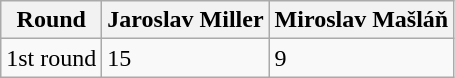<table class="wikitable">
<tr>
<th>Round</th>
<th>Jaroslav Miller</th>
<th>Miroslav Mašláň</th>
</tr>
<tr>
<td>1st round</td>
<td>15</td>
<td>9</td>
</tr>
</table>
